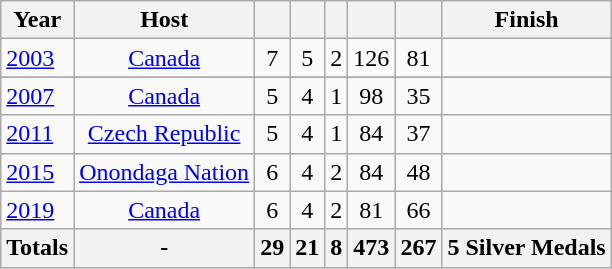<table class="wikitable" style="text-align: center;">
<tr>
<th>Year</th>
<th>Host</th>
<th></th>
<th></th>
<th></th>
<th></th>
<th></th>
<th>Finish</th>
</tr>
<tr>
<td align=left><a href='#'>2003</a></td>
<td><a href='#'>Canada</a></td>
<td>7</td>
<td>5</td>
<td>2</td>
<td>126</td>
<td>81</td>
<td></td>
</tr>
<tr>
</tr>
<tr>
<td align=left><a href='#'>2007</a></td>
<td><a href='#'>Canada</a></td>
<td>5</td>
<td>4</td>
<td>1</td>
<td>98</td>
<td>35</td>
<td></td>
</tr>
<tr>
<td align=left><a href='#'>2011</a></td>
<td><a href='#'>Czech Republic</a></td>
<td>5</td>
<td>4</td>
<td>1</td>
<td>84</td>
<td>37</td>
<td></td>
</tr>
<tr>
<td align=left><a href='#'>2015</a></td>
<td><a href='#'>Onondaga Nation</a></td>
<td>6</td>
<td>4</td>
<td>2</td>
<td>84</td>
<td>48</td>
<td></td>
</tr>
<tr>
<td align=left><a href='#'>2019</a></td>
<td><a href='#'>Canada</a></td>
<td>6</td>
<td>4</td>
<td>2</td>
<td>81</td>
<td>66</td>
<td></td>
</tr>
<tr>
<th>Totals</th>
<th>-</th>
<th>29</th>
<th>21</th>
<th>8</th>
<th>473</th>
<th>267</th>
<th>5 Silver Medals</th>
</tr>
</table>
